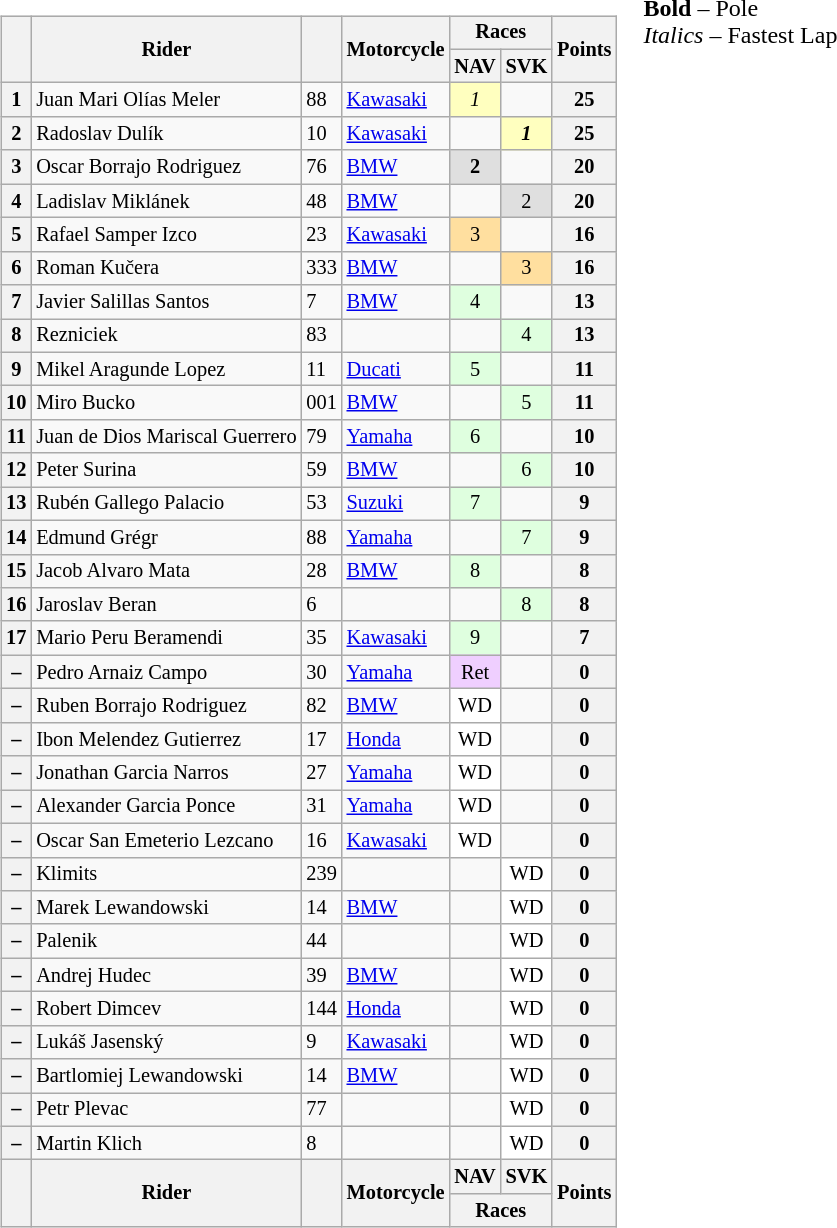<table>
<tr>
<td valign="top"><br><table class="wikitable" style="font-size:85%; text-align:center;">
<tr>
<th valign="middle" rowspan="2"></th>
<th valign="middle" rowspan="2">Rider</th>
<th valign="middle" rowspan="2"></th>
<th valign="middle" rowspan="2">Motorcycle</th>
<th valign="middle" colspan="2">Races</th>
<th valign="middle" rowspan="2">Points</th>
</tr>
<tr>
<th valign="middle">NAV<br></th>
<th valign="middle">SVK<br></th>
</tr>
<tr>
<th>1</th>
<td align=left>Juan Mari Olías Meler</td>
<td align=left>88</td>
<td align=left><a href='#'>Kawasaki</a></td>
<td style="background:#ffffbf;"><em>1</em></td>
<td></td>
<th>25</th>
</tr>
<tr>
<th>2</th>
<td align=left>Radoslav Dulík</td>
<td align=left>10</td>
<td align=left><a href='#'>Kawasaki</a></td>
<td></td>
<td style="background:#ffffbf;"><strong><em>1</em></strong></td>
<th>25</th>
</tr>
<tr>
<th>3</th>
<td align=left>Oscar Borrajo Rodriguez</td>
<td align=left>76</td>
<td align=left><a href='#'>BMW</a></td>
<td style="background:#dfdfdf;"><strong>2</strong></td>
<td></td>
<th>20</th>
</tr>
<tr>
<th>4</th>
<td align=left>Ladislav Miklánek</td>
<td align=left>48</td>
<td align=left><a href='#'>BMW</a></td>
<td></td>
<td style="background:#dfdfdf;">2</td>
<th>20</th>
</tr>
<tr>
<th>5</th>
<td align=left>Rafael Samper Izco</td>
<td align=left>23</td>
<td align=left><a href='#'>Kawasaki</a></td>
<td style="background:#ffdf9f;">3</td>
<td></td>
<th>16</th>
</tr>
<tr>
<th>6</th>
<td align=left>Roman Kučera</td>
<td align=left>333</td>
<td align=left><a href='#'>BMW</a></td>
<td></td>
<td style="background:#ffdf9f;">3</td>
<th>16</th>
</tr>
<tr>
<th>7</th>
<td align=left>Javier Salillas Santos</td>
<td align=left>7</td>
<td align=left><a href='#'>BMW</a></td>
<td style="background:#dfffdf;">4</td>
<td></td>
<th>13</th>
</tr>
<tr>
<th>8</th>
<td align=left>Rezniciek</td>
<td align=left>83</td>
<td align=left></td>
<td></td>
<td style="background:#dfffdf;">4</td>
<th>13</th>
</tr>
<tr>
<th>9</th>
<td align=left>Mikel Aragunde Lopez</td>
<td align=left>11</td>
<td align=left><a href='#'>Ducati</a></td>
<td style="background:#dfffdf;">5</td>
<td></td>
<th>11</th>
</tr>
<tr>
<th>10</th>
<td align=left>Miro Bucko</td>
<td align=left>001</td>
<td align=left><a href='#'>BMW</a></td>
<td></td>
<td style="background:#dfffdf;">5</td>
<th>11</th>
</tr>
<tr>
<th>11</th>
<td align=left>Juan de Dios Mariscal Guerrero</td>
<td align=left>79</td>
<td align=left><a href='#'>Yamaha</a></td>
<td style="background:#dfffdf;">6</td>
<td></td>
<th>10</th>
</tr>
<tr>
<th>12</th>
<td align=left>Peter Surina</td>
<td align=left>59</td>
<td align=left><a href='#'>BMW</a></td>
<td></td>
<td style="background:#dfffdf;">6</td>
<th>10</th>
</tr>
<tr>
<th>13</th>
<td align=left>Rubén Gallego Palacio</td>
<td align=left>53</td>
<td align=left><a href='#'>Suzuki</a></td>
<td style="background:#dfffdf;">7</td>
<td></td>
<th>9</th>
</tr>
<tr>
<th>14</th>
<td align=left>Edmund Grégr</td>
<td align=left>88</td>
<td align=left><a href='#'>Yamaha</a></td>
<td></td>
<td style="background:#dfffdf;">7</td>
<th>9</th>
</tr>
<tr>
<th>15</th>
<td align=left>Jacob Alvaro Mata</td>
<td align=left>28</td>
<td align=left><a href='#'>BMW</a></td>
<td style="background:#dfffdf;">8</td>
<td></td>
<th>8</th>
</tr>
<tr>
<th>16</th>
<td align=left>Jaroslav Beran</td>
<td align=left>6</td>
<td align=left></td>
<td></td>
<td style="background:#dfffdf;">8</td>
<th>8</th>
</tr>
<tr>
<th>17</th>
<td align=left>Mario Peru Beramendi</td>
<td align=left>35</td>
<td align=left><a href='#'>Kawasaki</a></td>
<td style="background:#dfffdf;">9</td>
<td></td>
<th>7</th>
</tr>
<tr>
<th>–</th>
<td align=left>Pedro Arnaiz Campo</td>
<td align=left>30</td>
<td align=left><a href='#'>Yamaha</a></td>
<td style="background:#efcfff;">Ret</td>
<td></td>
<th>0</th>
</tr>
<tr>
<th>–</th>
<td align=left>Ruben Borrajo Rodriguez</td>
<td align=left>82</td>
<td align=left><a href='#'>BMW</a></td>
<td style="background:#ffffff;">WD</td>
<td></td>
<th>0</th>
</tr>
<tr>
<th>–</th>
<td align=left>Ibon Melendez Gutierrez</td>
<td align=left>17</td>
<td align=left><a href='#'>Honda</a></td>
<td style="background:#ffffff;">WD</td>
<td></td>
<th>0</th>
</tr>
<tr>
<th>–</th>
<td align=left>Jonathan Garcia Narros</td>
<td align=left>27</td>
<td align=left><a href='#'>Yamaha</a></td>
<td style="background:#ffffff;">WD</td>
<td></td>
<th>0</th>
</tr>
<tr>
<th>–</th>
<td align=left>Alexander Garcia Ponce</td>
<td align=left>31</td>
<td align=left><a href='#'>Yamaha</a></td>
<td style="background:#ffffff;">WD</td>
<td></td>
<th>0</th>
</tr>
<tr>
<th>–</th>
<td align=left>Oscar San Emeterio Lezcano</td>
<td align=left>16</td>
<td align=left><a href='#'>Kawasaki</a></td>
<td style="background:#ffffff;">WD</td>
<td></td>
<th>0</th>
</tr>
<tr>
<th>–</th>
<td align=left>Klimits</td>
<td align=left>239</td>
<td align=left></td>
<td></td>
<td style="background:#ffffff;">WD</td>
<th>0</th>
</tr>
<tr>
<th>–</th>
<td align=left>Marek Lewandowski</td>
<td align=left>14</td>
<td align=left><a href='#'>BMW</a></td>
<td></td>
<td style="background:#ffffff;">WD</td>
<th>0</th>
</tr>
<tr>
<th>–</th>
<td align=left>Palenik</td>
<td align=left>44</td>
<td align=left></td>
<td></td>
<td style="background:#ffffff;">WD</td>
<th>0</th>
</tr>
<tr>
<th>–</th>
<td align=left>Andrej Hudec</td>
<td align=left>39</td>
<td align=left><a href='#'>BMW</a></td>
<td></td>
<td style="background:#ffffff;">WD</td>
<th>0</th>
</tr>
<tr>
<th>–</th>
<td align=left>Robert Dimcev</td>
<td align=left>144</td>
<td align=left><a href='#'>Honda</a></td>
<td></td>
<td style="background:#ffffff;">WD</td>
<th>0</th>
</tr>
<tr>
<th>–</th>
<td align=left>Lukáš Jasenský</td>
<td align=left>9</td>
<td align=left><a href='#'>Kawasaki</a></td>
<td></td>
<td style="background:#ffffff;">WD</td>
<th>0</th>
</tr>
<tr>
<th>–</th>
<td align=left>Bartlomiej Lewandowski</td>
<td align=left>14</td>
<td align=left><a href='#'>BMW</a></td>
<td></td>
<td style="background:#ffffff;">WD</td>
<th>0</th>
</tr>
<tr>
<th>–</th>
<td align=left>Petr Plevac</td>
<td align=left>77</td>
<td align=left></td>
<td></td>
<td style="background:#ffffff;">WD</td>
<th>0</th>
</tr>
<tr>
<th>–</th>
<td align=left>Martin Klich</td>
<td align=left>8</td>
<td align=left></td>
<td></td>
<td style="background:#ffffff;">WD</td>
<th>0</th>
</tr>
<tr>
<th valign="middle" rowspan="2"></th>
<th valign="middle" rowspan="2">Rider</th>
<th valign="middle" rowspan="2"></th>
<th valign="middle" rowspan="2">Motorcycle</th>
<th valign="middle">NAV<br></th>
<th valign="middle">SVK<br></th>
<th valign="middle" rowspan="2">Points</th>
</tr>
<tr>
<th valign="middle" colspan="2">Races</th>
</tr>
</table>
</td>
<td valign="top"><br>
<span><strong>Bold</strong> – Pole<br>
<em>Italics</em> – Fastest Lap</span></td>
</tr>
</table>
